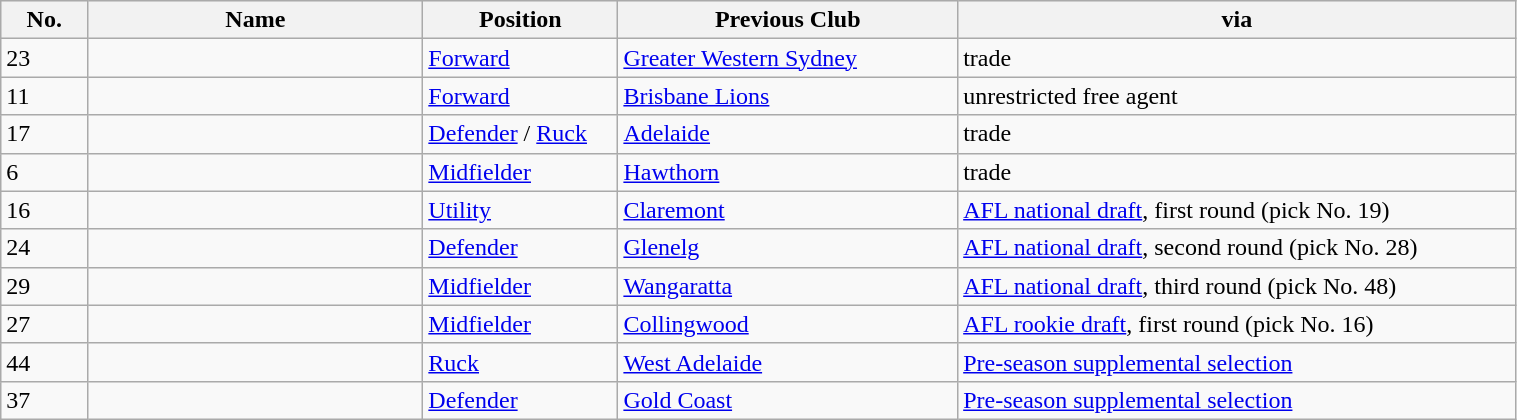<table class="wikitable sortable" style="width:80%;">
<tr style="background:#efefef;">
<th width=1%>No.</th>
<th width=6%>Name</th>
<th width=2%>Position</th>
<th width=5%>Previous Club</th>
<th width=10%>via</th>
</tr>
<tr>
<td align=left>23</td>
<td></td>
<td><a href='#'>Forward</a></td>
<td><a href='#'>Greater Western Sydney</a></td>
<td>trade</td>
</tr>
<tr>
<td align=left>11</td>
<td></td>
<td><a href='#'>Forward</a></td>
<td><a href='#'>Brisbane Lions</a></td>
<td>unrestricted free agent</td>
</tr>
<tr>
<td align=left>17</td>
<td></td>
<td><a href='#'>Defender</a> / <a href='#'>Ruck</a></td>
<td><a href='#'>Adelaide</a></td>
<td>trade</td>
</tr>
<tr>
<td align=left>6</td>
<td></td>
<td><a href='#'>Midfielder</a></td>
<td><a href='#'>Hawthorn</a></td>
<td>trade</td>
</tr>
<tr>
<td align=left>16</td>
<td></td>
<td><a href='#'>Utility</a></td>
<td><a href='#'>Claremont</a></td>
<td><a href='#'>AFL national draft</a>, first round (pick No. 19)</td>
</tr>
<tr>
<td align=left>24</td>
<td></td>
<td><a href='#'>Defender</a></td>
<td><a href='#'>Glenelg</a></td>
<td><a href='#'>AFL national draft</a>, second round (pick No. 28)</td>
</tr>
<tr>
<td align=left>29</td>
<td></td>
<td><a href='#'>Midfielder</a></td>
<td><a href='#'>Wangaratta</a></td>
<td><a href='#'>AFL national draft</a>, third round (pick No. 48)</td>
</tr>
<tr>
<td align=left>27</td>
<td></td>
<td><a href='#'>Midfielder</a></td>
<td><a href='#'>Collingwood</a></td>
<td><a href='#'>AFL rookie draft</a>, first round (pick No. 16)</td>
</tr>
<tr>
<td align=left>44</td>
<td></td>
<td><a href='#'>Ruck</a></td>
<td><a href='#'>West Adelaide</a></td>
<td><a href='#'>Pre-season supplemental selection</a></td>
</tr>
<tr>
<td align=left>37</td>
<td></td>
<td><a href='#'>Defender</a></td>
<td><a href='#'>Gold Coast</a></td>
<td><a href='#'>Pre-season supplemental selection</a></td>
</tr>
</table>
